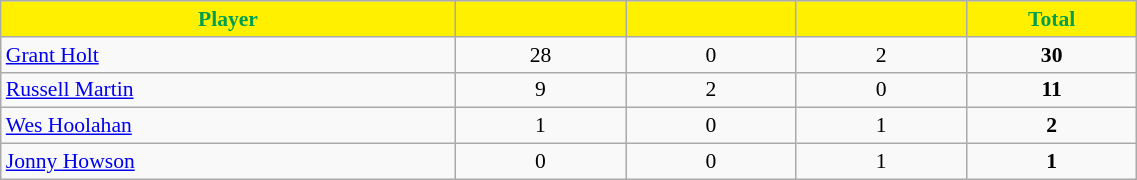<table class="wikitable"  style="text-align:center; font-size:90%; width:60%;">
<tr>
<th style="background:#fff000; color:#00a050;">Player</th>
<th style="background:#fff000; color:#00a050; width:15%;"></th>
<th style="background:#fff000; color:#00a050; width:15%;"></th>
<th style="background:#fff000; color:#00a050; width:15%;"></th>
<th style="background:#fff000; color:#00a050; width:15%;">Total</th>
</tr>
<tr>
<td style="text-align:left;"> <a href='#'>Grant Holt</a></td>
<td>28</td>
<td>0</td>
<td>2</td>
<td><strong>30</strong></td>
</tr>
<tr>
<td style="text-align:left;"> <a href='#'>Russell Martin</a></td>
<td>9</td>
<td>2</td>
<td>0</td>
<td><strong>11</strong></td>
</tr>
<tr>
<td style="text-align:left;"> <a href='#'>Wes Hoolahan</a></td>
<td>1</td>
<td>0</td>
<td>1</td>
<td><strong>2</strong></td>
</tr>
<tr>
<td style="text-align:left;"> <a href='#'>Jonny Howson</a></td>
<td>0</td>
<td>0</td>
<td>1</td>
<td><strong>1</strong></td>
</tr>
</table>
